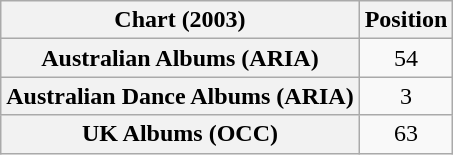<table class="wikitable sortable plainrowheaders" style="text-align:center">
<tr>
<th scope="col">Chart (2003)</th>
<th scope="col">Position</th>
</tr>
<tr>
<th scope="row">Australian Albums (ARIA)</th>
<td>54</td>
</tr>
<tr>
<th scope="row">Australian Dance Albums (ARIA)</th>
<td>3</td>
</tr>
<tr>
<th scope="row">UK Albums (OCC)</th>
<td>63</td>
</tr>
</table>
